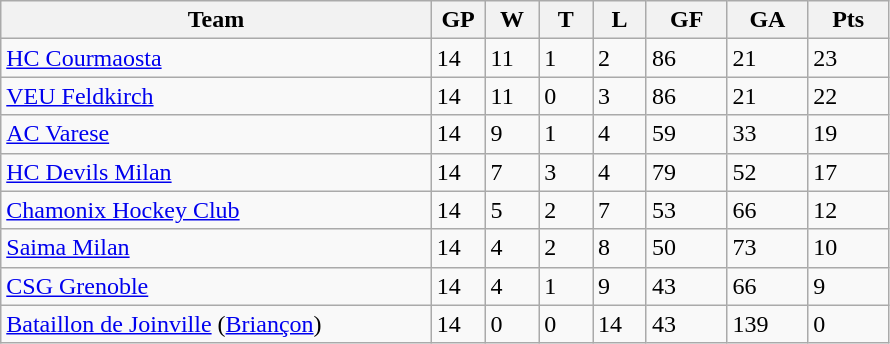<table class="wikitable">
<tr>
<th width="40%">Team</th>
<th width="5%">GP</th>
<th width="5%">W</th>
<th width="5%">T</th>
<th width="5%">L</th>
<th width="7.5%">GF</th>
<th width="7.5%">GA</th>
<th width="7.5%">Pts</th>
</tr>
<tr>
<td><a href='#'>HC Courmaosta</a></td>
<td>14</td>
<td>11</td>
<td>1</td>
<td>2</td>
<td>86</td>
<td>21</td>
<td>23</td>
</tr>
<tr>
<td><a href='#'>VEU Feldkirch</a></td>
<td>14</td>
<td>11</td>
<td>0</td>
<td>3</td>
<td>86</td>
<td>21</td>
<td>22</td>
</tr>
<tr>
<td><a href='#'>AC Varese</a></td>
<td>14</td>
<td>9</td>
<td>1</td>
<td>4</td>
<td>59</td>
<td>33</td>
<td>19</td>
</tr>
<tr>
<td><a href='#'>HC Devils Milan</a></td>
<td>14</td>
<td>7</td>
<td>3</td>
<td>4</td>
<td>79</td>
<td>52</td>
<td>17</td>
</tr>
<tr>
<td><a href='#'>Chamonix Hockey Club</a></td>
<td>14</td>
<td>5</td>
<td>2</td>
<td>7</td>
<td>53</td>
<td>66</td>
<td>12</td>
</tr>
<tr>
<td><a href='#'>Saima Milan</a></td>
<td>14</td>
<td>4</td>
<td>2</td>
<td>8</td>
<td>50</td>
<td>73</td>
<td>10</td>
</tr>
<tr>
<td><a href='#'>CSG Grenoble</a></td>
<td>14</td>
<td>4</td>
<td>1</td>
<td>9</td>
<td>43</td>
<td>66</td>
<td>9</td>
</tr>
<tr>
<td><a href='#'>Bataillon de Joinville</a> (<a href='#'>Briançon</a>)</td>
<td>14</td>
<td>0</td>
<td>0</td>
<td>14</td>
<td>43</td>
<td>139</td>
<td>0</td>
</tr>
</table>
